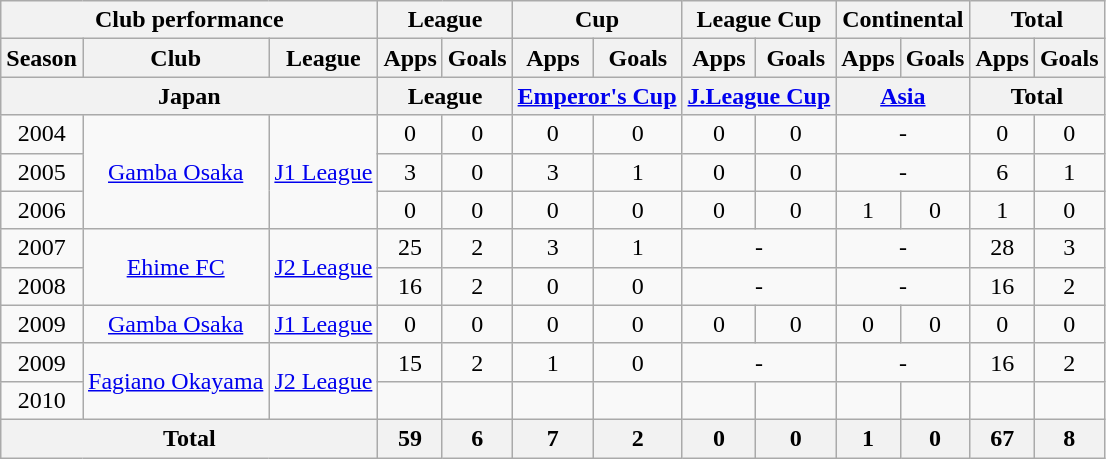<table class="wikitable" style="text-align:center;">
<tr>
<th colspan=3>Club performance</th>
<th colspan=2>League</th>
<th colspan=2>Cup</th>
<th colspan=2>League Cup</th>
<th colspan=2>Continental</th>
<th colspan=2>Total</th>
</tr>
<tr>
<th>Season</th>
<th>Club</th>
<th>League</th>
<th>Apps</th>
<th>Goals</th>
<th>Apps</th>
<th>Goals</th>
<th>Apps</th>
<th>Goals</th>
<th>Apps</th>
<th>Goals</th>
<th>Apps</th>
<th>Goals</th>
</tr>
<tr>
<th colspan=3>Japan</th>
<th colspan=2>League</th>
<th colspan=2><a href='#'>Emperor's Cup</a></th>
<th colspan=2><a href='#'>J.League Cup</a></th>
<th colspan=2><a href='#'>Asia</a></th>
<th colspan=2>Total</th>
</tr>
<tr>
<td>2004</td>
<td rowspan="3"><a href='#'>Gamba Osaka</a></td>
<td rowspan="3"><a href='#'>J1 League</a></td>
<td>0</td>
<td>0</td>
<td>0</td>
<td>0</td>
<td>0</td>
<td>0</td>
<td colspan="2">-</td>
<td>0</td>
<td>0</td>
</tr>
<tr>
<td>2005</td>
<td>3</td>
<td>0</td>
<td>3</td>
<td>1</td>
<td>0</td>
<td>0</td>
<td colspan="2">-</td>
<td>6</td>
<td>1</td>
</tr>
<tr>
<td>2006</td>
<td>0</td>
<td>0</td>
<td>0</td>
<td>0</td>
<td>0</td>
<td>0</td>
<td>1</td>
<td>0</td>
<td>1</td>
<td>0</td>
</tr>
<tr>
<td>2007</td>
<td rowspan="2"><a href='#'>Ehime FC</a></td>
<td rowspan="2"><a href='#'>J2 League</a></td>
<td>25</td>
<td>2</td>
<td>3</td>
<td>1</td>
<td colspan="2">-</td>
<td colspan="2">-</td>
<td>28</td>
<td>3</td>
</tr>
<tr>
<td>2008</td>
<td>16</td>
<td>2</td>
<td>0</td>
<td>0</td>
<td colspan="2">-</td>
<td colspan="2">-</td>
<td>16</td>
<td>2</td>
</tr>
<tr>
<td>2009</td>
<td><a href='#'>Gamba Osaka</a></td>
<td><a href='#'>J1 League</a></td>
<td>0</td>
<td>0</td>
<td>0</td>
<td>0</td>
<td>0</td>
<td>0</td>
<td>0</td>
<td>0</td>
<td>0</td>
<td>0</td>
</tr>
<tr>
<td>2009</td>
<td rowspan="2"><a href='#'>Fagiano Okayama</a></td>
<td rowspan="2"><a href='#'>J2 League</a></td>
<td>15</td>
<td>2</td>
<td>1</td>
<td>0</td>
<td colspan="2">-</td>
<td colspan="2">-</td>
<td>16</td>
<td>2</td>
</tr>
<tr>
<td>2010</td>
<td></td>
<td></td>
<td></td>
<td></td>
<td></td>
<td></td>
<td></td>
<td></td>
<td></td>
<td></td>
</tr>
<tr>
<th colspan=3>Total</th>
<th>59</th>
<th>6</th>
<th>7</th>
<th>2</th>
<th>0</th>
<th>0</th>
<th>1</th>
<th>0</th>
<th>67</th>
<th>8</th>
</tr>
</table>
